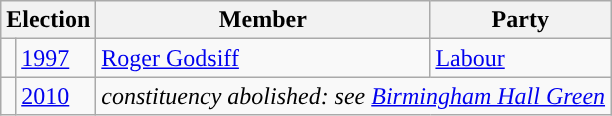<table class="wikitable">
<tr>
<th colspan="2">Election</th>
<th>Member </th>
<th>Party</th>
</tr>
<tr>
<td style="color:inherit;background-color: "></td>
<td><a href='#'>1997</a></td>
<td><a href='#'>Roger Godsiff</a></td>
<td><a href='#'>Labour</a></td>
</tr>
<tr>
<td></td>
<td><a href='#'>2010</a></td>
<td colspan="2"><em>constituency abolished: see <a href='#'>Birmingham Hall Green</a></em></td>
</tr>
</table>
